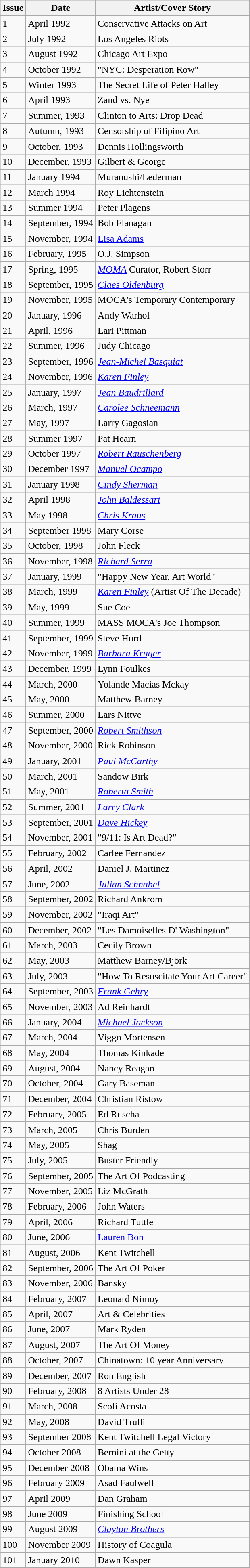<table class="wikitable" border="1">
<tr>
<th>Issue</th>
<th>Date</th>
<th>Artist/Cover Story</th>
</tr>
<tr>
<td>1</td>
<td>April 1992</td>
<td>Conservative Attacks on Art</td>
</tr>
<tr>
<td>2</td>
<td>July 1992</td>
<td>Los Angeles Riots</td>
</tr>
<tr>
<td>3</td>
<td>August 1992</td>
<td>Chicago Art Expo</td>
</tr>
<tr>
<td>4</td>
<td>October 1992</td>
<td>"NYC: Desperation Row"</td>
</tr>
<tr>
<td>5</td>
<td>Winter 1993</td>
<td>The Secret Life of Peter Halley</td>
</tr>
<tr>
<td>6</td>
<td>April 1993</td>
<td>Zand vs. Nye</td>
</tr>
<tr>
<td>7</td>
<td>Summer, 1993</td>
<td>Clinton to Arts: Drop Dead</td>
</tr>
<tr>
<td>8</td>
<td>Autumn, 1993</td>
<td>Censorship of Filipino Art</td>
</tr>
<tr>
<td>9</td>
<td>October, 1993</td>
<td>Dennis Hollingsworth</td>
</tr>
<tr>
<td>10</td>
<td>December, 1993</td>
<td>Gilbert & George</td>
</tr>
<tr>
<td>11</td>
<td>January 1994</td>
<td>Muranushi/Lederman</td>
</tr>
<tr>
<td>12</td>
<td>March 1994</td>
<td>Roy Lichtenstein</td>
</tr>
<tr>
<td>13</td>
<td>Summer 1994</td>
<td>Peter Plagens</td>
</tr>
<tr>
<td>14</td>
<td>September, 1994</td>
<td>Bob Flanagan</td>
</tr>
<tr>
<td>15</td>
<td>November, 1994</td>
<td><a href='#'>Lisa Adams</a> </td>
</tr>
<tr>
<td>16</td>
<td>February, 1995</td>
<td>O.J. Simpson</td>
</tr>
<tr>
<td>17</td>
<td>Spring, 1995</td>
<td><em><a href='#'>MOMA</a></em> Curator, Robert Storr</td>
</tr>
<tr>
<td>18</td>
<td>September, 1995</td>
<td><em><a href='#'>Claes Oldenburg</a></em></td>
</tr>
<tr>
<td>19</td>
<td>November, 1995</td>
<td>MOCA's Temporary Contemporary</td>
</tr>
<tr>
<td>20</td>
<td>January, 1996</td>
<td>Andy Warhol</td>
</tr>
<tr>
<td>21</td>
<td>April, 1996</td>
<td>Lari Pittman</td>
</tr>
<tr>
<td>22</td>
<td>Summer, 1996</td>
<td>Judy Chicago</td>
</tr>
<tr>
<td>23</td>
<td>September, 1996</td>
<td><em><a href='#'>Jean-Michel Basquiat</a></em></td>
</tr>
<tr>
<td>24</td>
<td>November, 1996</td>
<td><em><a href='#'>Karen Finley</a></em></td>
</tr>
<tr>
<td>25</td>
<td>January, 1997</td>
<td><em><a href='#'>Jean Baudrillard</a></em></td>
</tr>
<tr>
<td>26</td>
<td>March, 1997</td>
<td><em><a href='#'>Carolee Schneemann</a></em></td>
</tr>
<tr>
<td>27</td>
<td>May, 1997</td>
<td>Larry Gagosian</td>
</tr>
<tr>
<td>28</td>
<td>Summer 1997</td>
<td>Pat Hearn</td>
</tr>
<tr>
<td>29</td>
<td>October 1997</td>
<td><em><a href='#'>Robert Rauschenberg</a></em></td>
</tr>
<tr>
<td>30</td>
<td>December 1997</td>
<td><em><a href='#'>Manuel Ocampo</a></em></td>
</tr>
<tr>
<td>31</td>
<td>January 1998</td>
<td><em><a href='#'>Cindy Sherman</a></em></td>
</tr>
<tr>
<td>32</td>
<td>April 1998</td>
<td><em><a href='#'>John Baldessari</a></em></td>
</tr>
<tr>
<td>33</td>
<td>May 1998</td>
<td><em><a href='#'>Chris Kraus</a></em></td>
</tr>
<tr>
<td>34</td>
<td>September 1998</td>
<td>Mary Corse</td>
</tr>
<tr>
<td>35</td>
<td>October, 1998</td>
<td>John Fleck</td>
</tr>
<tr>
<td>36</td>
<td>November, 1998</td>
<td><em><a href='#'>Richard Serra</a></em></td>
</tr>
<tr>
<td>37</td>
<td>January, 1999</td>
<td>"Happy New Year, Art World"</td>
</tr>
<tr>
<td>38</td>
<td>March, 1999</td>
<td><em><a href='#'>Karen Finley</a></em> (Artist Of The Decade)</td>
</tr>
<tr>
<td>39</td>
<td>May, 1999</td>
<td>Sue Coe</td>
</tr>
<tr>
<td>40</td>
<td>Summer, 1999</td>
<td>MASS MOCA's Joe Thompson</td>
</tr>
<tr>
<td>41</td>
<td>September, 1999</td>
<td>Steve Hurd</td>
</tr>
<tr>
<td>42</td>
<td>November, 1999</td>
<td><em><a href='#'>Barbara Kruger</a></em></td>
</tr>
<tr>
<td>43</td>
<td>December, 1999</td>
<td>Lynn Foulkes</td>
</tr>
<tr>
<td>44</td>
<td>March, 2000</td>
<td>Yolande Macias Mckay</td>
</tr>
<tr>
<td>45</td>
<td>May, 2000</td>
<td>Matthew Barney</td>
</tr>
<tr>
<td>46</td>
<td>Summer, 2000</td>
<td>Lars Nittve</td>
</tr>
<tr>
<td>47</td>
<td>September, 2000</td>
<td><em><a href='#'>Robert Smithson</a></em></td>
</tr>
<tr>
<td>48</td>
<td>November, 2000</td>
<td>Rick Robinson</td>
</tr>
<tr>
<td>49</td>
<td>January, 2001</td>
<td><em><a href='#'>Paul McCarthy</a></em></td>
</tr>
<tr>
<td>50</td>
<td>March, 2001</td>
<td>Sandow Birk</td>
</tr>
<tr>
<td>51</td>
<td>May, 2001</td>
<td><em><a href='#'>Roberta Smith</a></em></td>
</tr>
<tr>
<td>52</td>
<td>Summer, 2001</td>
<td><em><a href='#'>Larry Clark</a></em></td>
</tr>
<tr>
<td>53</td>
<td>September, 2001</td>
<td><em><a href='#'>Dave Hickey</a></em></td>
</tr>
<tr>
<td>54</td>
<td>November, 2001</td>
<td>"9/11: Is Art Dead?"</td>
</tr>
<tr>
<td>55</td>
<td>February, 2002</td>
<td>Carlee Fernandez</td>
</tr>
<tr>
<td>56</td>
<td>April, 2002</td>
<td>Daniel J. Martinez</td>
</tr>
<tr>
<td>57</td>
<td>June, 2002</td>
<td><em><a href='#'>Julian Schnabel</a></em></td>
</tr>
<tr>
<td>58</td>
<td>September, 2002</td>
<td>Richard Ankrom</td>
</tr>
<tr>
<td>59</td>
<td>November, 2002</td>
<td>"Iraqi Art"</td>
</tr>
<tr>
<td>60</td>
<td>December, 2002</td>
<td>"Les Damoiselles D' Washington"</td>
</tr>
<tr>
<td>61</td>
<td>March, 2003</td>
<td>Cecily Brown</td>
</tr>
<tr>
<td>62</td>
<td>May, 2003</td>
<td>Matthew Barney/Björk</td>
</tr>
<tr>
<td>63</td>
<td>July, 2003</td>
<td>"How To Resuscitate Your Art Career"</td>
</tr>
<tr>
<td>64</td>
<td>September, 2003</td>
<td><em><a href='#'>Frank Gehry</a></em></td>
</tr>
<tr>
<td>65</td>
<td>November, 2003</td>
<td>Ad Reinhardt</td>
</tr>
<tr>
<td>66</td>
<td>January, 2004</td>
<td><em><a href='#'>Michael Jackson</a></em></td>
</tr>
<tr>
<td>67</td>
<td>March, 2004</td>
<td>Viggo Mortensen</td>
</tr>
<tr>
<td>68</td>
<td>May, 2004</td>
<td>Thomas Kinkade</td>
</tr>
<tr>
<td>69</td>
<td>August, 2004</td>
<td>Nancy Reagan</td>
</tr>
<tr>
<td>70</td>
<td>October, 2004</td>
<td>Gary Baseman</td>
</tr>
<tr>
<td>71</td>
<td>December, 2004</td>
<td>Christian Ristow</td>
</tr>
<tr>
<td>72</td>
<td>February, 2005</td>
<td>Ed Ruscha</td>
</tr>
<tr>
<td>73</td>
<td>March, 2005</td>
<td>Chris Burden</td>
</tr>
<tr>
<td>74</td>
<td>May, 2005</td>
<td>Shag</td>
</tr>
<tr>
<td>75</td>
<td>July, 2005</td>
<td>Buster Friendly</td>
</tr>
<tr>
<td>76</td>
<td>September, 2005</td>
<td>The Art Of Podcasting</td>
</tr>
<tr>
<td>77</td>
<td>November, 2005</td>
<td>Liz McGrath</td>
</tr>
<tr>
<td>78</td>
<td>February, 2006</td>
<td>John Waters</td>
</tr>
<tr>
<td>79</td>
<td>April, 2006</td>
<td>Richard Tuttle</td>
</tr>
<tr>
<td>80</td>
<td>June, 2006</td>
<td><a href='#'>Lauren Bon</a></td>
</tr>
<tr>
<td>81</td>
<td>August, 2006</td>
<td>Kent Twitchell</td>
</tr>
<tr>
<td>82</td>
<td>September, 2006</td>
<td>The Art Of Poker</td>
</tr>
<tr>
<td>83</td>
<td>November, 2006</td>
<td>Bansky</td>
</tr>
<tr>
<td>84</td>
<td>February, 2007</td>
<td>Leonard Nimoy</td>
</tr>
<tr>
<td>85</td>
<td>April, 2007</td>
<td>Art & Celebrities</td>
</tr>
<tr>
<td>86</td>
<td>June, 2007</td>
<td>Mark Ryden</td>
</tr>
<tr>
<td>87</td>
<td>August, 2007</td>
<td>The Art Of Money</td>
</tr>
<tr>
<td>88</td>
<td>October, 2007</td>
<td>Chinatown:  10 year Anniversary</td>
</tr>
<tr>
<td>89</td>
<td>December, 2007</td>
<td>Ron English</td>
</tr>
<tr>
<td>90</td>
<td>February, 2008</td>
<td>8 Artists Under 28</td>
</tr>
<tr>
<td>91</td>
<td>March, 2008</td>
<td>Scoli Acosta</td>
</tr>
<tr>
<td>92</td>
<td>May, 2008</td>
<td>David Trulli</td>
</tr>
<tr>
<td>93</td>
<td>September 2008</td>
<td>Kent Twitchell Legal Victory</td>
</tr>
<tr>
<td>94</td>
<td>October 2008</td>
<td>Bernini at the Getty</td>
</tr>
<tr>
<td>95</td>
<td>December 2008</td>
<td>Obama Wins</td>
</tr>
<tr>
<td>96</td>
<td>February 2009</td>
<td>Asad Faulwell</td>
</tr>
<tr>
<td>97</td>
<td>April 2009</td>
<td>Dan Graham</td>
</tr>
<tr>
<td>98</td>
<td>June 2009</td>
<td>Finishing School</td>
</tr>
<tr>
<td>99</td>
<td>August 2009</td>
<td><em><a href='#'>Clayton Brothers</a></em></td>
</tr>
<tr>
<td>100</td>
<td>November 2009</td>
<td>History of Coagula</td>
</tr>
<tr>
<td>101</td>
<td>January 2010</td>
<td>Dawn Kasper</td>
</tr>
</table>
